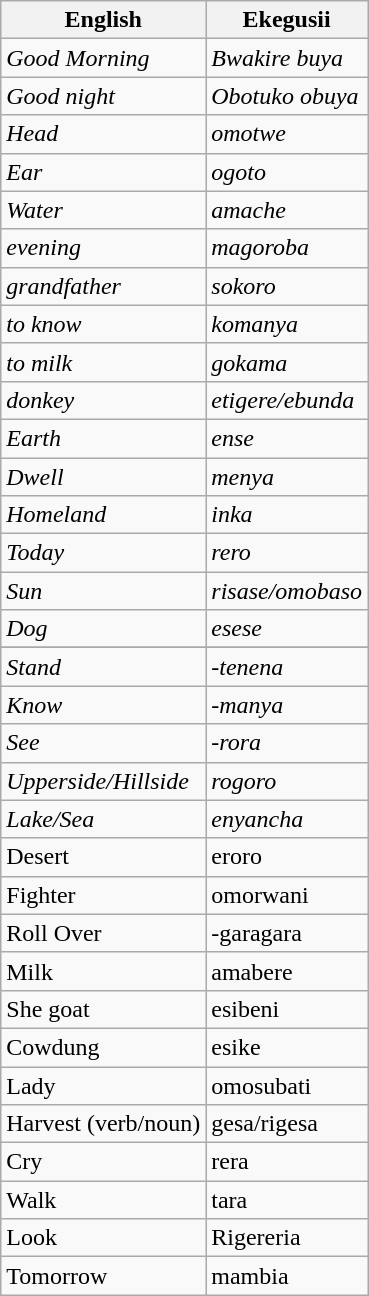<table class="wikitable sortable">
<tr>
<th>English</th>
<th>Ekegusii</th>
</tr>
<tr>
<td><em>Good Morning</em></td>
<td><em>Bwakire buya</em></td>
</tr>
<tr>
<td><em>Good night</em></td>
<td><em>Obotuko obuya</em></td>
</tr>
<tr>
<td><em>Head</em></td>
<td><em>omotwe</em></td>
</tr>
<tr>
<td><em>Ear</em></td>
<td><em>ogoto</em></td>
</tr>
<tr>
<td><em>Water</em></td>
<td><em>amache</em></td>
</tr>
<tr>
<td><em>evening</em></td>
<td><em>magoroba</em></td>
</tr>
<tr>
<td><em>grandfather</em></td>
<td><em>sokoro</em></td>
</tr>
<tr>
<td><em>to know</em></td>
<td><em>komanya</em></td>
</tr>
<tr>
<td><em>to milk</em></td>
<td><em>gokama</em></td>
</tr>
<tr>
<td><em>donkey</em></td>
<td><em>etigere/ebunda</em></td>
</tr>
<tr>
<td><em>Earth</em></td>
<td><em>ense</em></td>
</tr>
<tr>
<td><em>Dwell</em></td>
<td><em>menya</em></td>
</tr>
<tr>
<td><em>Homeland</em></td>
<td><em>inka</em></td>
</tr>
<tr>
<td><em>Today</em></td>
<td><em>rero</em></td>
</tr>
<tr>
<td><em>Sun</em></td>
<td><em>risase/omobaso</em></td>
</tr>
<tr>
<td><em>Dog</em></td>
<td><em>esese</em></td>
</tr>
<tr>
</tr>
<tr Red || embariri>
</tr>
<tr>
<td><em>Stand</em></td>
<td><em>-tenena</em></td>
</tr>
<tr>
<td><em>Know</em></td>
<td><em>-manya</em></td>
</tr>
<tr>
<td><em>See</em></td>
<td><em>-rora</em></td>
</tr>
<tr>
<td><em>Upperside/Hillside</em></td>
<td><em>rogoro</em></td>
</tr>
<tr>
<td><em>Lake/Sea</em></td>
<td><em>enyancha</em></td>
</tr>
<tr>
<td>Desert</td>
<td>eroro</td>
</tr>
<tr>
<td>Fighter</td>
<td>omorwani</td>
</tr>
<tr>
<td>Roll Over</td>
<td>-garagara</td>
</tr>
<tr>
<td>Milk</td>
<td>amabere</td>
</tr>
<tr>
<td>She goat</td>
<td>esibeni</td>
</tr>
<tr>
<td>Cowdung</td>
<td>esike</td>
</tr>
<tr>
<td>Lady</td>
<td>omosubati</td>
</tr>
<tr>
<td>Harvest (verb/noun)</td>
<td>gesa/rigesa</td>
</tr>
<tr>
<td>Cry</td>
<td>rera</td>
</tr>
<tr>
<td>Walk</td>
<td>tara</td>
</tr>
<tr>
<td>Look</td>
<td>Rigereria</td>
</tr>
<tr>
<td>Tomorrow</td>
<td>mambia</td>
</tr>
</table>
